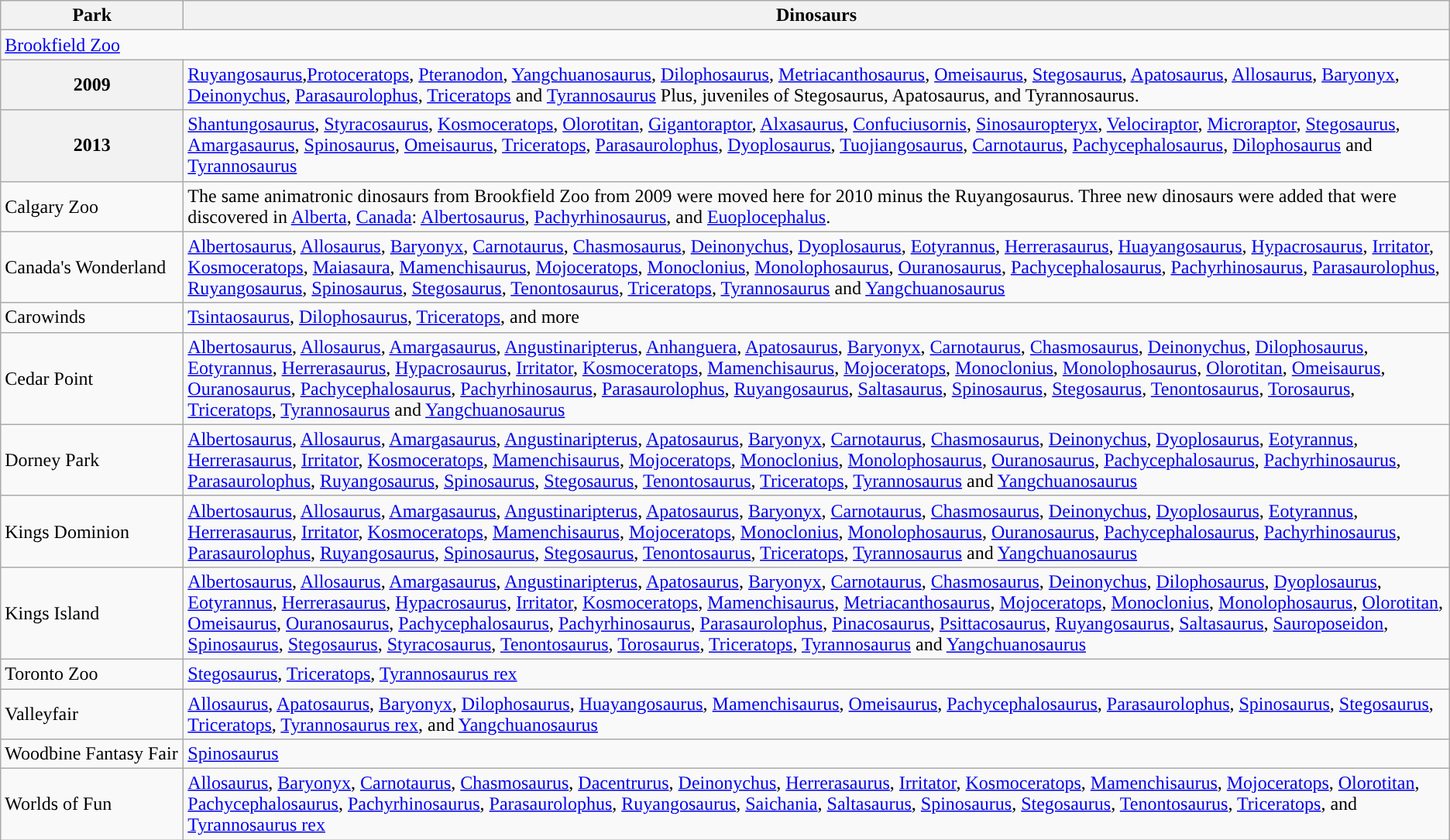<table class="wikitable">
<tr>
<th style="width:150px;">Park</th>
<th>Dinosaurs</th>
</tr>
<tr>
<td colspan="2”"><a href='#'>Brookfield Zoo</a></td>
</tr>
<tr>
<th>2009</th>
<td><a href='#'>Ruyangosaurus</a>,<a href='#'>Protoceratops</a>, <a href='#'>Pteranodon</a>, <a href='#'>Yangchuanosaurus</a>, <a href='#'>Dilophosaurus</a>, <a href='#'>Metriacanthosaurus</a>, <a href='#'>Omeisaurus</a>, <a href='#'>Stegosaurus</a>, <a href='#'>Apatosaurus</a>, <a href='#'>Allosaurus</a>, <a href='#'>Baryonyx</a>, <a href='#'>Deinonychus</a>, <a href='#'>Parasaurolophus</a>, <a href='#'>Triceratops</a> and <a href='#'>Tyrannosaurus</a> Plus, juveniles of Stegosaurus, Apatosaurus, and Tyrannosaurus.</td>
</tr>
<tr>
<th>2013</th>
<td><a href='#'>Shantungosaurus</a>, <a href='#'>Styracosaurus</a>, <a href='#'>Kosmoceratops</a>, <a href='#'>Olorotitan</a>, <a href='#'>Gigantoraptor</a>, <a href='#'>Alxasaurus</a>, <a href='#'>Confuciusornis</a>, <a href='#'>Sinosauropteryx</a>, <a href='#'>Velociraptor</a>, <a href='#'>Microraptor</a>, <a href='#'>Stegosaurus</a>, <a href='#'>Amargasaurus</a>, <a href='#'>Spinosaurus</a>, <a href='#'>Omeisaurus</a>, <a href='#'>Triceratops</a>, <a href='#'>Parasaurolophus</a>, <a href='#'>Dyoplosaurus</a>, <a href='#'>Tuojiangosaurus</a>, <a href='#'>Carnotaurus</a>, <a href='#'>Pachycephalosaurus</a>, <a href='#'>Dilophosaurus</a> and <a href='#'>Tyrannosaurus</a></td>
</tr>
<tr |->
<td>Calgary Zoo</td>
<td>The same animatronic dinosaurs from Brookfield Zoo from 2009 were moved here for 2010 minus the Ruyangosaurus. Three new dinosaurs were added that were discovered in <a href='#'>Alberta</a>, <a href='#'>Canada</a>: <a href='#'>Albertosaurus</a>, <a href='#'>Pachyrhinosaurus</a>, and <a href='#'>Euoplocephalus</a>.</td>
</tr>
<tr>
<td>Canada's Wonderland</td>
<td><a href='#'>Albertosaurus</a>, <a href='#'>Allosaurus</a>, <a href='#'>Baryonyx</a>, <a href='#'>Carnotaurus</a>, <a href='#'>Chasmosaurus</a>, <a href='#'>Deinonychus</a>, <a href='#'>Dyoplosaurus</a>, <a href='#'>Eotyrannus</a>, <a href='#'>Herrerasaurus</a>, <a href='#'>Huayangosaurus</a>, <a href='#'>Hypacrosaurus</a>, <a href='#'>Irritator</a>, <a href='#'>Kosmoceratops</a>, <a href='#'>Maiasaura</a>, <a href='#'>Mamenchisaurus</a>, <a href='#'>Mojoceratops</a>, <a href='#'>Monoclonius</a>, <a href='#'>Monolophosaurus</a>, <a href='#'>Ouranosaurus</a>, <a href='#'>Pachycephalosaurus</a>, <a href='#'>Pachyrhinosaurus</a>, <a href='#'>Parasaurolophus</a>, <a href='#'>Ruyangosaurus</a>, <a href='#'>Spinosaurus</a>, <a href='#'>Stegosaurus</a>, <a href='#'>Tenontosaurus</a>, <a href='#'>Triceratops</a>, <a href='#'>Tyrannosaurus</a> and <a href='#'>Yangchuanosaurus</a></td>
</tr>
<tr>
<td>Carowinds</td>
<td><a href='#'>Tsintaosaurus</a>, <a href='#'>Dilophosaurus</a>, <a href='#'>Triceratops</a>, and more</td>
</tr>
<tr>
<td>Cedar Point</td>
<td><a href='#'>Albertosaurus</a>, <a href='#'>Allosaurus</a>, <a href='#'>Amargasaurus</a>, <a href='#'>Angustinaripterus</a>, <a href='#'>Anhanguera</a>, <a href='#'>Apatosaurus</a>, <a href='#'>Baryonyx</a>, <a href='#'>Carnotaurus</a>, <a href='#'>Chasmosaurus</a>, <a href='#'>Deinonychus</a>, <a href='#'>Dilophosaurus</a>, <a href='#'>Eotyrannus</a>, <a href='#'>Herrerasaurus</a>, <a href='#'>Hypacrosaurus</a>, <a href='#'>Irritator</a>, <a href='#'>Kosmoceratops</a>, <a href='#'>Mamenchisaurus</a>, <a href='#'>Mojoceratops</a>, <a href='#'>Monoclonius</a>, <a href='#'>Monolophosaurus</a>, <a href='#'>Olorotitan</a>, <a href='#'>Omeisaurus</a>, <a href='#'>Ouranosaurus</a>, <a href='#'>Pachycephalosaurus</a>, <a href='#'>Pachyrhinosaurus</a>, <a href='#'>Parasaurolophus</a>, <a href='#'>Ruyangosaurus</a>, <a href='#'>Saltasaurus</a>, <a href='#'>Spinosaurus</a>, <a href='#'>Stegosaurus</a>, <a href='#'>Tenontosaurus</a>, <a href='#'>Torosaurus</a>, <a href='#'>Triceratops</a>, <a href='#'>Tyrannosaurus</a> and <a href='#'>Yangchuanosaurus</a></td>
</tr>
<tr>
<td>Dorney Park</td>
<td><a href='#'>Albertosaurus</a>, <a href='#'>Allosaurus</a>, <a href='#'>Amargasaurus</a>, <a href='#'>Angustinaripterus</a>, <a href='#'>Apatosaurus</a>, <a href='#'>Baryonyx</a>, <a href='#'>Carnotaurus</a>, <a href='#'>Chasmosaurus</a>, <a href='#'>Deinonychus</a>, <a href='#'>Dyoplosaurus</a>, <a href='#'>Eotyrannus</a>, <a href='#'>Herrerasaurus</a>, <a href='#'>Irritator</a>, <a href='#'>Kosmoceratops</a>, <a href='#'>Mamenchisaurus</a>, <a href='#'>Mojoceratops</a>, <a href='#'>Monoclonius</a>, <a href='#'>Monolophosaurus</a>, <a href='#'>Ouranosaurus</a>, <a href='#'>Pachycephalosaurus</a>, <a href='#'>Pachyrhinosaurus</a>, <a href='#'>Parasaurolophus</a>, <a href='#'>Ruyangosaurus</a>, <a href='#'>Spinosaurus</a>, <a href='#'>Stegosaurus</a>, <a href='#'>Tenontosaurus</a>, <a href='#'>Triceratops</a>, <a href='#'>Tyrannosaurus</a> and <a href='#'>Yangchuanosaurus</a></td>
</tr>
<tr>
<td>Kings Dominion</td>
<td><a href='#'>Albertosaurus</a>, <a href='#'>Allosaurus</a>, <a href='#'>Amargasaurus</a>, <a href='#'>Angustinaripterus</a>, <a href='#'>Apatosaurus</a>, <a href='#'>Baryonyx</a>, <a href='#'>Carnotaurus</a>, <a href='#'>Chasmosaurus</a>, <a href='#'>Deinonychus</a>, <a href='#'>Dyoplosaurus</a>, <a href='#'>Eotyrannus</a>, <a href='#'>Herrerasaurus</a>, <a href='#'>Irritator</a>, <a href='#'>Kosmoceratops</a>, <a href='#'>Mamenchisaurus</a>, <a href='#'>Mojoceratops</a>, <a href='#'>Monoclonius</a>, <a href='#'>Monolophosaurus</a>, <a href='#'>Ouranosaurus</a>, <a href='#'>Pachycephalosaurus</a>, <a href='#'>Pachyrhinosaurus</a>, <a href='#'>Parasaurolophus</a>, <a href='#'>Ruyangosaurus</a>, <a href='#'>Spinosaurus</a>, <a href='#'>Stegosaurus</a>, <a href='#'>Tenontosaurus</a>, <a href='#'>Triceratops</a>, <a href='#'>Tyrannosaurus</a> and <a href='#'>Yangchuanosaurus</a></td>
</tr>
<tr>
<td>Kings Island</td>
<td><a href='#'>Albertosaurus</a>, <a href='#'>Allosaurus</a>, <a href='#'>Amargasaurus</a>, <a href='#'>Angustinaripterus</a>, <a href='#'>Apatosaurus</a>, <a href='#'>Baryonyx</a>, <a href='#'>Carnotaurus</a>, <a href='#'>Chasmosaurus</a>, <a href='#'>Deinonychus</a>, <a href='#'>Dilophosaurus</a>, <a href='#'>Dyoplosaurus</a>, <a href='#'>Eotyrannus</a>, <a href='#'>Herrerasaurus</a>, <a href='#'>Hypacrosaurus</a>, <a href='#'>Irritator</a>, <a href='#'>Kosmoceratops</a>, <a href='#'>Mamenchisaurus</a>, <a href='#'>Metriacanthosaurus</a>, <a href='#'>Mojoceratops</a>, <a href='#'>Monoclonius</a>, <a href='#'>Monolophosaurus</a>, <a href='#'>Olorotitan</a>, <a href='#'>Omeisaurus</a>, <a href='#'>Ouranosaurus</a>, <a href='#'>Pachycephalosaurus</a>, <a href='#'>Pachyrhinosaurus</a>, <a href='#'>Parasaurolophus</a>, <a href='#'>Pinacosaurus</a>, <a href='#'>Psittacosaurus</a>, <a href='#'>Ruyangosaurus</a>, <a href='#'>Saltasaurus</a>, <a href='#'>Sauroposeidon</a>, <a href='#'>Spinosaurus</a>, <a href='#'>Stegosaurus</a>, <a href='#'>Styracosaurus</a>, <a href='#'>Tenontosaurus</a>, <a href='#'>Torosaurus</a>, <a href='#'>Triceratops</a>, <a href='#'>Tyrannosaurus</a> and <a href='#'>Yangchuanosaurus</a></td>
</tr>
<tr>
<td>Toronto Zoo</td>
<td><a href='#'>Stegosaurus</a>, <a href='#'>Triceratops</a>, <a href='#'>Tyrannosaurus rex</a></td>
</tr>
<tr>
<td>Valleyfair</td>
<td><a href='#'>Allosaurus</a>, <a href='#'>Apatosaurus</a>, <a href='#'>Baryonyx</a>, <a href='#'>Dilophosaurus</a>, <a href='#'>Huayangosaurus</a>, <a href='#'>Mamenchisaurus</a>, <a href='#'>Omeisaurus</a>, <a href='#'>Pachycephalosaurus</a>, <a href='#'>Parasaurolophus</a>, <a href='#'>Spinosaurus</a>, <a href='#'>Stegosaurus</a>, <a href='#'>Triceratops</a>, <a href='#'>Tyrannosaurus rex</a>, and <a href='#'>Yangchuanosaurus</a></td>
</tr>
<tr>
<td>Woodbine Fantasy Fair</td>
<td><a href='#'>Spinosaurus</a></td>
</tr>
<tr>
<td>Worlds of Fun</td>
<td><a href='#'>Allosaurus</a>, <a href='#'>Baryonyx</a>, <a href='#'>Carnotaurus</a>, <a href='#'>Chasmosaurus</a>, <a href='#'>Dacentrurus</a>, <a href='#'>Deinonychus</a>, <a href='#'>Herrerasaurus</a>, <a href='#'>Irritator</a>, <a href='#'>Kosmoceratops</a>, <a href='#'>Mamenchisaurus</a>, <a href='#'>Mojoceratops</a>, <a href='#'>Olorotitan</a>, <a href='#'>Pachycephalosaurus</a>, <a href='#'>Pachyrhinosaurus</a>, <a href='#'>Parasaurolophus</a>, <a href='#'>Ruyangosaurus</a>, <a href='#'>Saichania</a>, <a href='#'>Saltasaurus</a>, <a href='#'>Spinosaurus</a>, <a href='#'>Stegosaurus</a>, <a href='#'>Tenontosaurus</a>, <a href='#'>Triceratops</a>, and <a href='#'>Tyrannosaurus rex</a></td>
</tr>
</table>
